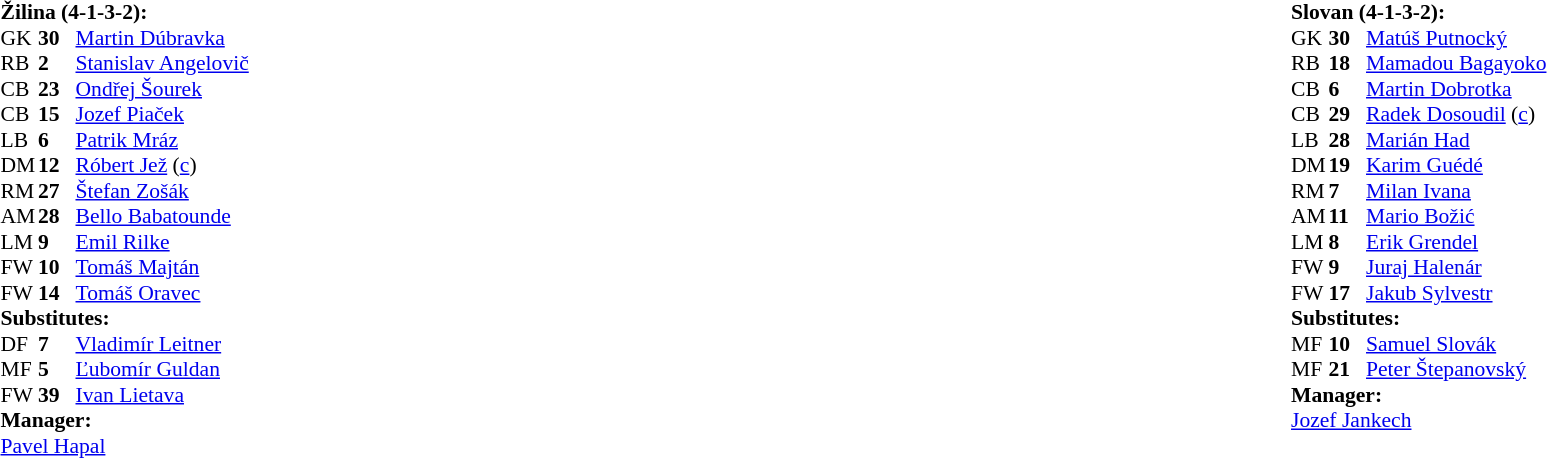<table width="100%">
<tr>
<td valign="top" width="50%"><br><table style="font-size: 90%" cellspacing="0" cellpadding="0">
<tr>
<td colspan="4"><strong>Žilina (4-1-3-2):</strong></td>
</tr>
<tr>
<th width="25"></th>
<th width="25"></th>
</tr>
<tr>
<td>GK</td>
<td><strong>30</strong></td>
<td> <a href='#'>Martin Dúbravka</a></td>
</tr>
<tr>
<td>RB</td>
<td><strong>2</strong></td>
<td> <a href='#'>Stanislav Angelovič</a></td>
</tr>
<tr>
<td>CB</td>
<td><strong>23</strong></td>
<td> <a href='#'>Ondřej Šourek</a></td>
</tr>
<tr>
<td>CB</td>
<td><strong>15</strong></td>
<td> <a href='#'>Jozef Piaček</a></td>
</tr>
<tr>
<td>LB</td>
<td><strong>6</strong></td>
<td> <a href='#'>Patrik Mráz</a></td>
<td></td>
<td></td>
<td></td>
</tr>
<tr>
<td>DM</td>
<td><strong>12</strong></td>
<td> <a href='#'>Róbert Jež</a> (<a href='#'>c</a>)</td>
</tr>
<tr>
<td>RM</td>
<td><strong>27</strong></td>
<td> <a href='#'>Štefan Zošák</a></td>
<td></td>
<td></td>
<td></td>
</tr>
<tr>
<td>AM</td>
<td><strong>28</strong></td>
<td> <a href='#'>Bello Babatounde</a></td>
</tr>
<tr>
<td>LM</td>
<td><strong>9</strong></td>
<td> <a href='#'>Emil Rilke</a></td>
<td></td>
</tr>
<tr>
<td>FW</td>
<td><strong>10</strong></td>
<td> <a href='#'>Tomáš Majtán</a></td>
</tr>
<tr>
<td>FW</td>
<td><strong>14</strong></td>
<td> <a href='#'>Tomáš Oravec</a></td>
<td></td>
<td></td>
<td></td>
</tr>
<tr>
<td colspan=4><strong>Substitutes:</strong></td>
</tr>
<tr>
<td>DF</td>
<td><strong>7</strong></td>
<td> <a href='#'>Vladimír Leitner</a></td>
<td></td>
<td></td>
<td></td>
</tr>
<tr>
<td>MF</td>
<td><strong>5</strong></td>
<td> <a href='#'>Ľubomír Guldan</a></td>
<td></td>
<td></td>
<td></td>
</tr>
<tr>
<td>FW</td>
<td><strong>39</strong></td>
<td> <a href='#'>Ivan Lietava</a></td>
<td></td>
<td></td>
<td></td>
</tr>
<tr>
<td colspan=4><strong>Manager:</strong></td>
</tr>
<tr>
<td colspan="4"> <a href='#'>Pavel Hapal</a></td>
</tr>
</table>
</td>
<td valign="top"></td>
<td valign="top" width="50%"><br><table style="font-size: 90%" cellspacing="0" cellpadding="0" align=center>
<tr>
<td colspan="4"><strong>Slovan (4-1-3-2):</strong></td>
</tr>
<tr>
<th width="25"></th>
<th width="25"></th>
</tr>
<tr>
<td>GK</td>
<td><strong>30</strong></td>
<td> <a href='#'>Matúš Putnocký</a></td>
<td></td>
</tr>
<tr>
<td>RB</td>
<td><strong>18</strong></td>
<td> <a href='#'>Mamadou Bagayoko</a></td>
</tr>
<tr>
<td>CB</td>
<td><strong>6</strong></td>
<td> <a href='#'>Martin Dobrotka</a></td>
</tr>
<tr>
<td>CB</td>
<td><strong>29</strong></td>
<td> <a href='#'>Radek Dosoudil</a> (<a href='#'>c</a>)</td>
<td></td>
</tr>
<tr>
<td>LB</td>
<td><strong>28</strong></td>
<td> <a href='#'>Marián Had</a></td>
</tr>
<tr>
<td>DM</td>
<td><strong>19</strong></td>
<td> <a href='#'>Karim Guédé</a></td>
</tr>
<tr>
<td>RM</td>
<td><strong>7</strong></td>
<td> <a href='#'>Milan Ivana</a></td>
<td></td>
<td></td>
</tr>
<tr>
<td>AM</td>
<td><strong>11</strong></td>
<td> <a href='#'>Mario Božić</a></td>
<td></td>
<td></td>
</tr>
<tr>
<td>LM</td>
<td><strong>8</strong></td>
<td> <a href='#'>Erik Grendel</a></td>
</tr>
<tr>
<td>FW</td>
<td><strong>9</strong></td>
<td> <a href='#'>Juraj Halenár</a></td>
</tr>
<tr>
<td>FW</td>
<td><strong>17</strong></td>
<td> <a href='#'>Jakub Sylvestr</a></td>
</tr>
<tr>
<td colspan=4><strong>Substitutes:</strong></td>
</tr>
<tr>
<td>MF</td>
<td><strong>10</strong></td>
<td> <a href='#'>Samuel Slovák</a></td>
<td></td>
<td></td>
</tr>
<tr>
<td>MF</td>
<td><strong>21</strong></td>
<td> <a href='#'>Peter Štepanovský</a></td>
<td></td>
<td></td>
</tr>
<tr>
<td colspan=4><strong>Manager:</strong></td>
</tr>
<tr>
<td colspan="4"> <a href='#'>Jozef Jankech</a></td>
</tr>
<tr>
</tr>
</table>
</td>
</tr>
</table>
